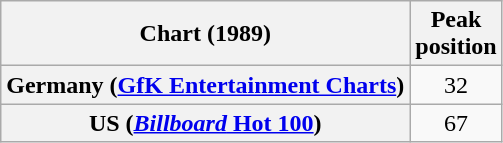<table class="wikitable sortable plainrowheaders" style="text-align:center">
<tr>
<th>Chart (1989)</th>
<th>Peak<br>position</th>
</tr>
<tr>
<th scope="row">Germany (<a href='#'>GfK Entertainment Charts</a>)</th>
<td align="center">32</td>
</tr>
<tr>
<th scope="row">US (<a href='#'><em>Billboard</em> Hot 100</a>)</th>
<td align="center">67</td>
</tr>
</table>
